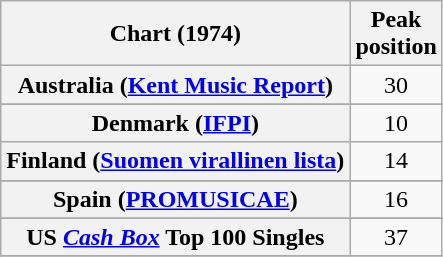<table class="wikitable sortable plainrowheaders" style="text-align:center">
<tr>
<th scope="col">Chart (1974)</th>
<th scope="col">Peak<br>position</th>
</tr>
<tr>
<th scope="row">Australia (<a href='#'>Kent Music Report</a>)</th>
<td>30</td>
</tr>
<tr>
</tr>
<tr>
</tr>
<tr>
</tr>
<tr>
</tr>
<tr>
</tr>
<tr>
<th scope="row">Denmark (<a href='#'>IFPI</a>)</th>
<td>10</td>
</tr>
<tr>
<th scope="row">Finland (<a href='#'>Suomen virallinen lista</a>)</th>
<td>14</td>
</tr>
<tr>
</tr>
<tr>
</tr>
<tr>
<th scope="row">Spain (<a href='#'>PROMUSICAE</a>)</th>
<td>16</td>
</tr>
<tr>
</tr>
<tr>
</tr>
<tr>
</tr>
<tr>
<th scope="row">US <a href='#'><em>Cash Box</em></a> Top 100 Singles</th>
<td>37</td>
</tr>
<tr>
</tr>
</table>
